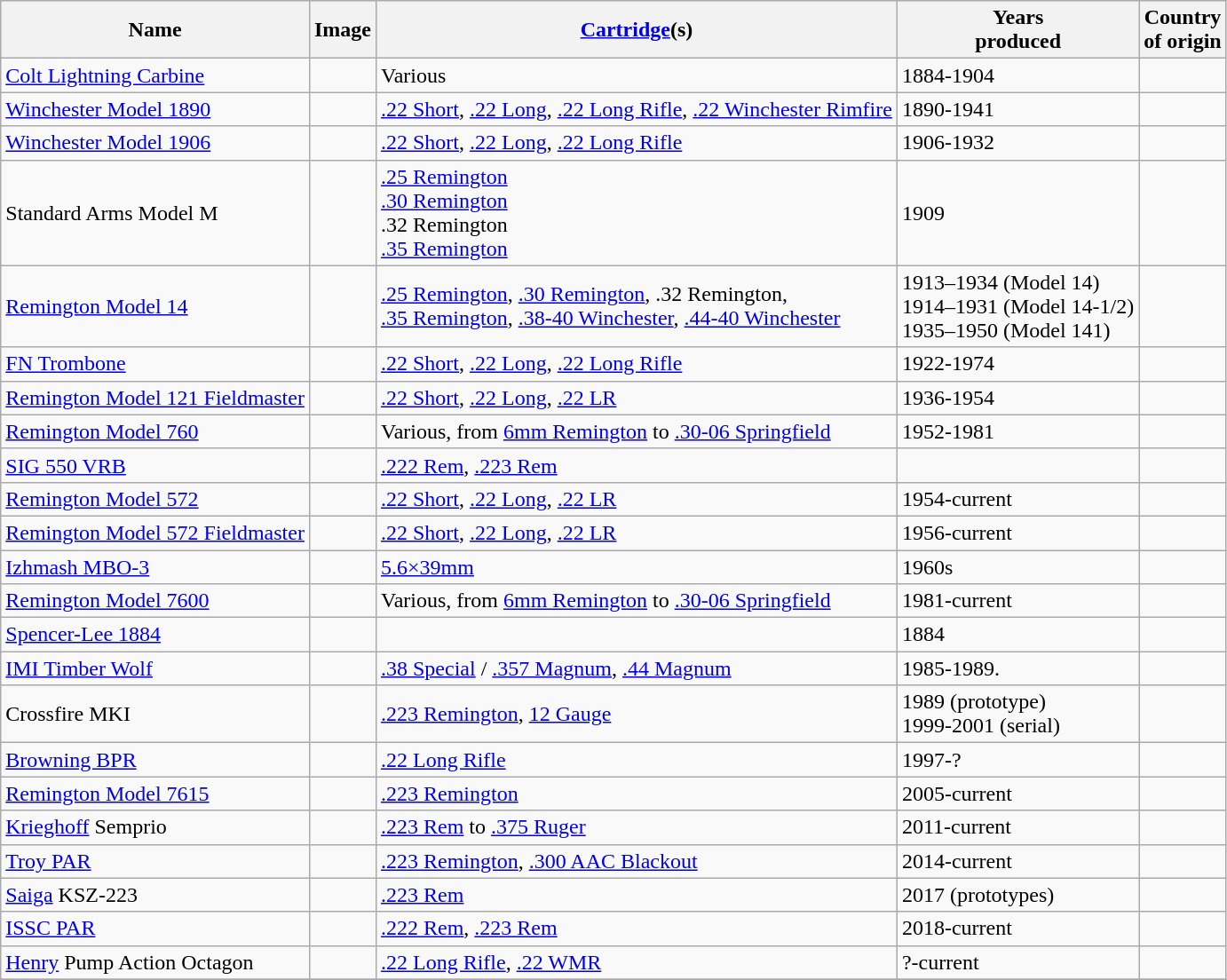<table class="wikitable sortable">
<tr>
<th>Name</th>
<th class="unsortable">Image</th>
<th><a href='#'>Cartridge</a>(s)</th>
<th>Years <br>produced</th>
<th>Country <br>of origin</th>
</tr>
<tr>
<td><a href='#'>Colt Lightning Carbine</a></td>
<td></td>
<td>Various</td>
<td>1884-1904</td>
<td></td>
</tr>
<tr>
<td><a href='#'>Winchester Model 1890</a></td>
<td></td>
<td><a href='#'>.22 Short</a>, <a href='#'>.22 Long</a>, <a href='#'>.22 Long Rifle</a>, <a href='#'>.22 Winchester Rimfire</a></td>
<td>1890-1941</td>
<td></td>
</tr>
<tr>
<td><a href='#'>Winchester Model 1906</a></td>
<td></td>
<td><a href='#'>.22 Short</a>, <a href='#'>.22 Long</a>, <a href='#'>.22 Long Rifle</a></td>
<td>1906-1932</td>
<td></td>
</tr>
<tr>
<td>Standard Arms Model M</td>
<td></td>
<td><a href='#'>.25 Remington</a><br><a href='#'>.30 Remington</a><br>.32 Remington<br><a href='#'>.35 Remington</a></td>
<td>1909</td>
<td></td>
</tr>
<tr>
<td><a href='#'>Remington Model 14</a></td>
<td></td>
<td><a href='#'>.25 Remington</a>, <a href='#'>.30 Remington</a>, .32 Remington, <br><a href='#'>.35 Remington</a>, <a href='#'>.38-40 Winchester</a>, <a href='#'>.44-40 Winchester</a></td>
<td>1913–1934 (Model 14) <br>1914–1931 (Model 14-1/2) <br>1935–1950 (Model 141)</td>
<td></td>
</tr>
<tr>
<td><a href='#'>FN Trombone</a></td>
<td></td>
<td><a href='#'>.22 Short</a>, <a href='#'>.22 Long</a>, <a href='#'>.22 Long Rifle</a></td>
<td>1922-1974</td>
<td></td>
</tr>
<tr>
<td><a href='#'>Remington Model 121 Fieldmaster</a></td>
<td></td>
<td><a href='#'>.22 Short</a>, <a href='#'>.22 Long</a>, <a href='#'>.22 LR</a></td>
<td>1936-1954</td>
<td></td>
</tr>
<tr>
<td><a href='#'>Remington Model 760</a></td>
<td></td>
<td>Various, from <a href='#'>6mm Remington</a> to <a href='#'>.30-06 Springfield</a></td>
<td>1952-1981</td>
<td></td>
</tr>
<tr>
<td><a href='#'>SIG 550 VRB</a></td>
<td></td>
<td><a href='#'>.222 Rem</a>, <a href='#'>.223 Rem</a></td>
<td></td>
<td></td>
</tr>
<tr>
<td><a href='#'>Remington Model 572</a></td>
<td></td>
<td><a href='#'>.22 Short</a>, <a href='#'>.22 Long</a>, <a href='#'>.22 LR</a></td>
<td>1954-current</td>
<td></td>
</tr>
<tr>
<td><a href='#'>Remington Model 572 Fieldmaster</a></td>
<td></td>
<td><a href='#'>.22 Short</a>, <a href='#'>.22 Long</a>, <a href='#'>.22 LR</a></td>
<td>1956-current</td>
<td></td>
</tr>
<tr>
<td><a href='#'>Izhmash MBO-3</a></td>
<td></td>
<td><a href='#'>5.6×39mm</a></td>
<td>1960s</td>
<td></td>
</tr>
<tr>
<td><a href='#'>Remington Model 7600</a></td>
<td></td>
<td>Various, from <a href='#'>6mm Remington</a> to <a href='#'>.30-06 Springfield</a></td>
<td>1981-current</td>
<td></td>
</tr>
<tr>
<td><a href='#'>Spencer-Lee 1884</a></td>
<td></td>
<td></td>
<td>1884</td>
<td></td>
</tr>
<tr>
<td><a href='#'>IMI Timber Wolf</a></td>
<td></td>
<td><a href='#'>.38 Special</a> / <a href='#'>.357 Magnum</a>, <a href='#'>.44 Magnum</a></td>
<td>1985-1989.</td>
<td></td>
</tr>
<tr>
<td>Crossfire MKI</td>
<td></td>
<td><a href='#'>.223 Remington</a>, <a href='#'>12 Gauge</a></td>
<td>1989 (prototype) <br>1999-2001 (serial)</td>
<td></td>
</tr>
<tr>
<td><a href='#'>Browning BPR</a></td>
<td></td>
<td><a href='#'>.22 Long Rifle</a></td>
<td>1997-?</td>
<td></td>
</tr>
<tr>
<td><a href='#'>Remington Model 7615</a></td>
<td></td>
<td><a href='#'>.223 Remington</a></td>
<td>2005-current</td>
<td></td>
</tr>
<tr>
<td><a href='#'>Krieghoff</a> Semprio</td>
<td></td>
<td><a href='#'>.223 Rem</a> to <a href='#'>.375 Ruger</a></td>
<td>2011-current</td>
<td></td>
</tr>
<tr>
<td><a href='#'>Troy PAR</a></td>
<td></td>
<td><a href='#'>.223 Remington</a>, <a href='#'>.300 AAC Blackout</a></td>
<td>2014-current</td>
<td></td>
</tr>
<tr>
<td><a href='#'>Saiga</a> KSZ-223</td>
<td></td>
<td><a href='#'>.223 Rem</a></td>
<td>2017 (prototypes)</td>
<td></td>
</tr>
<tr>
<td><a href='#'>ISSC PAR</a></td>
<td></td>
<td><a href='#'>.222 Rem</a>, <a href='#'>.223 Rem</a></td>
<td>2018-current</td>
<td></td>
</tr>
<tr>
<td><a href='#'>Henry</a> Pump Action Octagon</td>
<td></td>
<td><a href='#'>.22 Long Rifle</a>, <a href='#'>.22 WMR</a></td>
<td>?-current</td>
<td></td>
</tr>
<tr>
</tr>
</table>
